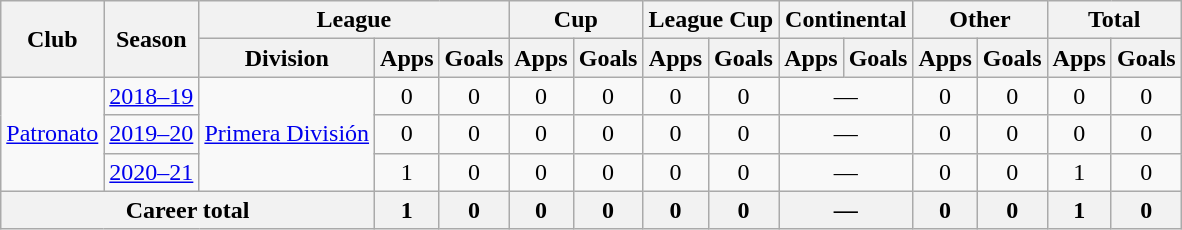<table class="wikitable" style="text-align:center">
<tr>
<th rowspan="2">Club</th>
<th rowspan="2">Season</th>
<th colspan="3">League</th>
<th colspan="2">Cup</th>
<th colspan="2">League Cup</th>
<th colspan="2">Continental</th>
<th colspan="2">Other</th>
<th colspan="2">Total</th>
</tr>
<tr>
<th>Division</th>
<th>Apps</th>
<th>Goals</th>
<th>Apps</th>
<th>Goals</th>
<th>Apps</th>
<th>Goals</th>
<th>Apps</th>
<th>Goals</th>
<th>Apps</th>
<th>Goals</th>
<th>Apps</th>
<th>Goals</th>
</tr>
<tr>
<td rowspan="3"><a href='#'>Patronato</a></td>
<td><a href='#'>2018–19</a></td>
<td rowspan="3"><a href='#'>Primera División</a></td>
<td>0</td>
<td>0</td>
<td>0</td>
<td>0</td>
<td>0</td>
<td>0</td>
<td colspan="2">—</td>
<td>0</td>
<td>0</td>
<td>0</td>
<td>0</td>
</tr>
<tr>
<td><a href='#'>2019–20</a></td>
<td>0</td>
<td>0</td>
<td>0</td>
<td>0</td>
<td>0</td>
<td>0</td>
<td colspan="2">—</td>
<td>0</td>
<td>0</td>
<td>0</td>
<td>0</td>
</tr>
<tr>
<td><a href='#'>2020–21</a></td>
<td>1</td>
<td>0</td>
<td>0</td>
<td>0</td>
<td>0</td>
<td>0</td>
<td colspan="2">—</td>
<td>0</td>
<td>0</td>
<td>1</td>
<td>0</td>
</tr>
<tr>
<th colspan="3">Career total</th>
<th>1</th>
<th>0</th>
<th>0</th>
<th>0</th>
<th>0</th>
<th>0</th>
<th colspan="2">—</th>
<th>0</th>
<th>0</th>
<th>1</th>
<th>0</th>
</tr>
</table>
